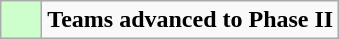<table class="wikitable" style="text-align: center;">
<tr>
<td style="background:#cfc; width:20px;"></td>
<td><strong>Teams advanced to Phase II</strong></td>
</tr>
</table>
